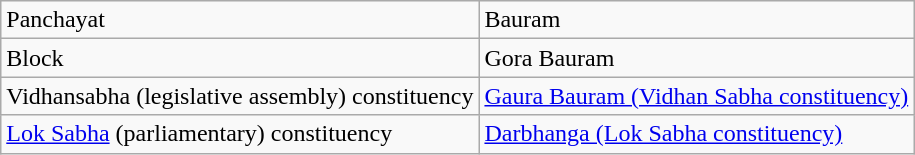<table class="wikitable">
<tr>
<td>Panchayat</td>
<td>Bauram</td>
</tr>
<tr>
<td>Block</td>
<td>Gora Bauram</td>
</tr>
<tr>
<td>Vidhansabha (legislative assembly) constituency</td>
<td><a href='#'>Gaura Bauram (Vidhan Sabha constituency)</a></td>
</tr>
<tr>
<td><a href='#'>Lok Sabha</a> (parliamentary) constituency</td>
<td><a href='#'>Darbhanga (Lok Sabha constituency)</a></td>
</tr>
</table>
